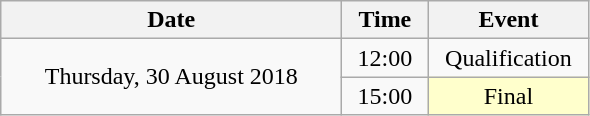<table class = "wikitable" style="text-align:center;">
<tr>
<th width=220>Date</th>
<th width=50>Time</th>
<th width=100>Event</th>
</tr>
<tr>
<td rowspan=2>Thursday, 30 August 2018</td>
<td>12:00</td>
<td>Qualification</td>
</tr>
<tr>
<td>15:00</td>
<td bgcolor=ffffcc>Final</td>
</tr>
</table>
